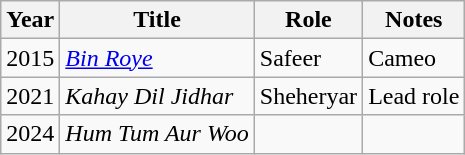<table class="wikitable">
<tr>
<th>Year</th>
<th>Title</th>
<th>Role</th>
<th>Notes</th>
</tr>
<tr>
<td>2015</td>
<td><em><a href='#'>Bin Roye</a></em></td>
<td>Safeer</td>
<td>Cameo</td>
</tr>
<tr>
<td>2021</td>
<td><em>Kahay Dil Jidhar</em></td>
<td>Sheheryar</td>
<td>Lead role</td>
</tr>
<tr>
<td>2024</td>
<td><em>Hum Tum Aur Woo</em></td>
<td></td>
<td></td>
</tr>
</table>
